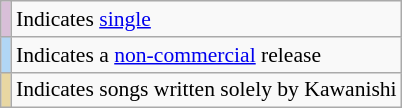<table class="wikitable" style="font-size:90%;">
<tr>
<td style="background-color:#D8BFD8"></td>
<td>Indicates <a href='#'>single</a></td>
</tr>
<tr>
<td style="background-color:#b1d6f5"></td>
<td>Indicates a <a href='#'>non-commercial</a> release</td>
</tr>
<tr>
<td scope="row" style="background-color:#e8d7a2"></td>
<td>Indicates songs written solely by Kawanishi</td>
</tr>
</table>
